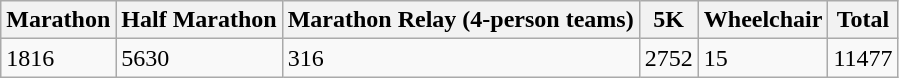<table class="wikitable">
<tr>
<th>Marathon</th>
<th>Half Marathon</th>
<th>Marathon Relay (4-person teams)</th>
<th>5K</th>
<th>Wheelchair</th>
<th>Total</th>
</tr>
<tr>
<td>1816</td>
<td>5630</td>
<td>316</td>
<td>2752</td>
<td>15</td>
<td>11477</td>
</tr>
</table>
